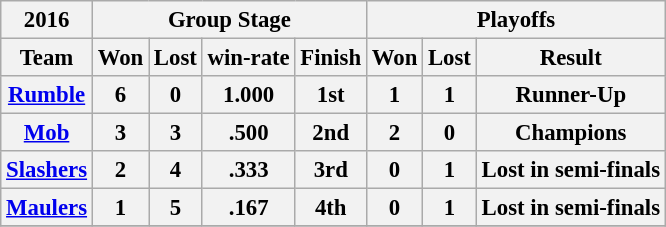<table class="wikitable" style="font-size: 95%; text-align:center;">
<tr>
<th colspan="1">2016</th>
<th colspan="4">Group Stage</th>
<th colspan="3">Playoffs</th>
</tr>
<tr>
<th>Team</th>
<th>Won</th>
<th>Lost</th>
<th>win-rate</th>
<th>Finish</th>
<th>Won</th>
<th>Lost</th>
<th>Result</th>
</tr>
<tr>
<th><a href='#'>Rumble</a></th>
<th>6</th>
<th>0</th>
<th>1.000</th>
<th>1st</th>
<th>1</th>
<th>1</th>
<th>Runner-Up</th>
</tr>
<tr>
<th><a href='#'>Mob</a></th>
<th>3</th>
<th>3</th>
<th>.500</th>
<th>2nd</th>
<th>2</th>
<th>0</th>
<th>Champions</th>
</tr>
<tr>
<th><a href='#'>Slashers</a></th>
<th>2</th>
<th>4</th>
<th>.333</th>
<th>3rd</th>
<th>0</th>
<th>1</th>
<th>Lost in semi-finals</th>
</tr>
<tr>
<th><a href='#'>Maulers</a></th>
<th>1</th>
<th>5</th>
<th>.167</th>
<th>4th</th>
<th>0</th>
<th>1</th>
<th>Lost in semi-finals</th>
</tr>
<tr>
</tr>
</table>
